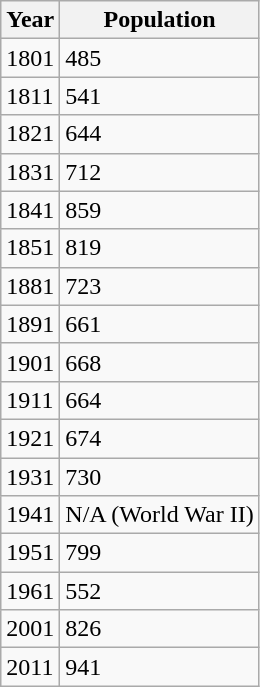<table class="wikitable">
<tr>
<th>Year</th>
<th>Population</th>
</tr>
<tr>
<td>1801</td>
<td>485</td>
</tr>
<tr>
<td>1811</td>
<td>541</td>
</tr>
<tr>
<td>1821</td>
<td>644</td>
</tr>
<tr>
<td>1831</td>
<td>712</td>
</tr>
<tr>
<td>1841</td>
<td>859</td>
</tr>
<tr>
<td>1851</td>
<td>819</td>
</tr>
<tr>
<td>1881</td>
<td>723</td>
</tr>
<tr>
<td>1891</td>
<td>661</td>
</tr>
<tr>
<td>1901</td>
<td>668</td>
</tr>
<tr>
<td>1911</td>
<td>664</td>
</tr>
<tr>
<td>1921</td>
<td>674</td>
</tr>
<tr>
<td>1931</td>
<td>730</td>
</tr>
<tr>
<td>1941</td>
<td>N/A (World War II)</td>
</tr>
<tr>
<td>1951</td>
<td>799</td>
</tr>
<tr>
<td>1961</td>
<td>552</td>
</tr>
<tr>
<td>2001</td>
<td>826</td>
</tr>
<tr>
<td>2011</td>
<td>941</td>
</tr>
</table>
